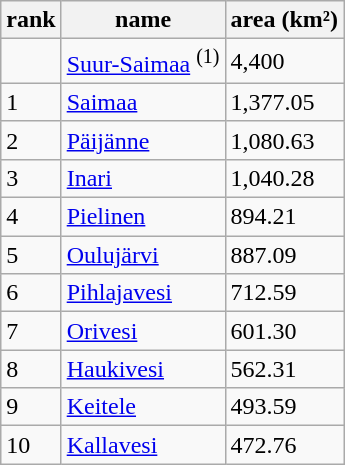<table class="wikitable sortable">
<tr>
<th>rank</th>
<th>name</th>
<th>area (km²)</th>
</tr>
<tr>
<td></td>
<td><a href='#'>Suur-Saimaa</a> <sup>(1)</sup></td>
<td>4,400</td>
</tr>
<tr>
<td>1</td>
<td><a href='#'>Saimaa</a></td>
<td>1,377.05</td>
</tr>
<tr>
<td>2</td>
<td><a href='#'>Päijänne</a></td>
<td>1,080.63</td>
</tr>
<tr>
<td>3</td>
<td><a href='#'>Inari</a></td>
<td>1,040.28</td>
</tr>
<tr>
<td>4</td>
<td><a href='#'>Pielinen</a></td>
<td>894.21</td>
</tr>
<tr>
<td>5</td>
<td><a href='#'>Oulujärvi</a></td>
<td>887.09</td>
</tr>
<tr>
<td>6</td>
<td><a href='#'>Pihlajavesi</a></td>
<td>712.59</td>
</tr>
<tr>
<td>7</td>
<td><a href='#'>Orivesi</a></td>
<td>601.30</td>
</tr>
<tr>
<td>8</td>
<td><a href='#'>Haukivesi</a></td>
<td>562.31</td>
</tr>
<tr>
<td>9</td>
<td><a href='#'>Keitele</a></td>
<td>493.59</td>
</tr>
<tr>
<td>10</td>
<td><a href='#'>Kallavesi</a></td>
<td>472.76</td>
</tr>
</table>
